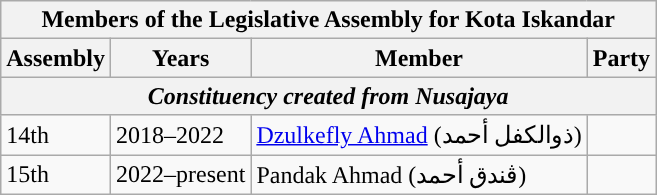<table class="wikitable">
<tr>
<th colspan="4">Members of the Legislative Assembly for Kota Iskandar</th>
</tr>
<tr>
<th>Assembly</th>
<th>Years</th>
<th>Member</th>
<th>Party</th>
</tr>
<tr>
<th colspan="4"><em>Constituency created from Nusajaya</em></th>
</tr>
<tr>
<td>14th</td>
<td>2018–2022</td>
<td><a href='#'>Dzulkefly Ahmad</a> (ذوالكفل أحمد)</td>
<td></td>
</tr>
<tr>
<td>15th</td>
<td>2022–present</td>
<td>Pandak Ahmad (ڨندق أحمد)</td>
<td></td>
</tr>
</table>
